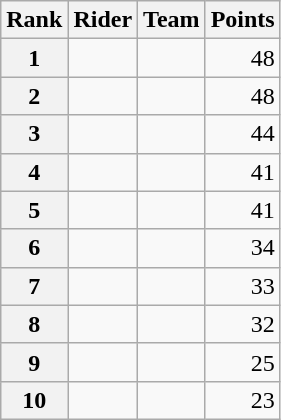<table class="wikitable" style="margin-bottom:0;">
<tr>
<th scope="col">Rank</th>
<th scope="col">Rider</th>
<th scope="col">Team</th>
<th scope="col">Points</th>
</tr>
<tr>
<th scope="row">1</th>
<td> </td>
<td></td>
<td style="text-align:right;">48</td>
</tr>
<tr>
<th scope="row">2</th>
<td> </td>
<td></td>
<td style="text-align:right;">48</td>
</tr>
<tr>
<th scope="row">3</th>
<td></td>
<td></td>
<td style="text-align:right;">44</td>
</tr>
<tr>
<th scope="row">4</th>
<td></td>
<td></td>
<td style="text-align:right;">41</td>
</tr>
<tr>
<th scope="row">5</th>
<td> </td>
<td></td>
<td style="text-align:right;">41</td>
</tr>
<tr>
<th scope="row">6</th>
<td> </td>
<td></td>
<td style="text-align:right;">34</td>
</tr>
<tr>
<th scope="row">7</th>
<td></td>
<td></td>
<td style="text-align:right;">33</td>
</tr>
<tr>
<th scope="row">8</th>
<td></td>
<td></td>
<td style="text-align:right;">32</td>
</tr>
<tr>
<th scope="row">9</th>
<td></td>
<td></td>
<td style="text-align:right;">25</td>
</tr>
<tr>
<th scope="row">10</th>
<td></td>
<td></td>
<td style="text-align:right;">23</td>
</tr>
</table>
